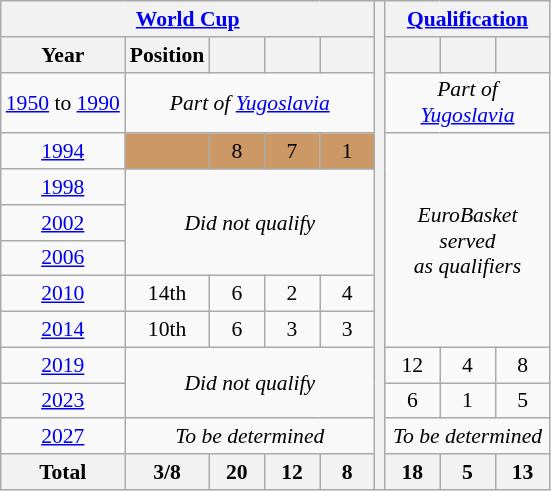<table class="wikitable" style="text-align: center;font-size:90%;">
<tr>
<th colspan=5><a href='#'>World Cup</a></th>
<th rowspan=13></th>
<th colspan=3><a href='#'>Qualification</a></th>
</tr>
<tr>
<th>Year</th>
<th>Position</th>
<th width=30></th>
<th width=30></th>
<th width=30></th>
<th width=30></th>
<th width=30></th>
<th width=30></th>
</tr>
<tr>
<td><a href='#'>1950</a> to <a href='#'>1990</a></td>
<td colspan=4><em>Part of <a href='#'>Yugoslavia</a></em></td>
<td colspan=3><em>Part of <a href='#'>Yugoslavia</a></em></td>
</tr>
<tr>
<td> <a href='#'>1994</a></td>
<td bgcolor=#cc9966></td>
<td bgcolor=#cc9966>8</td>
<td bgcolor=#cc9966>7</td>
<td bgcolor=#cc9966>1</td>
<td colspan=3 rowspan=6><em>EuroBasket served<br>as qualifiers</em></td>
</tr>
<tr>
<td> <a href='#'>1998</a></td>
<td colspan=4 rowspan=3><em>Did not qualify</em></td>
</tr>
<tr>
<td> <a href='#'>2002</a></td>
</tr>
<tr>
<td> <a href='#'>2006</a></td>
</tr>
<tr>
<td> <a href='#'>2010</a></td>
<td>14th</td>
<td>6</td>
<td>2</td>
<td>4</td>
</tr>
<tr>
<td> <a href='#'>2014</a></td>
<td>10th</td>
<td>6</td>
<td>3</td>
<td>3</td>
</tr>
<tr>
<td> <a href='#'>2019</a></td>
<td colspan=4 rowspan=2><em>Did not qualify</em></td>
<td>12</td>
<td>4</td>
<td>8</td>
</tr>
<tr>
<td> <a href='#'>2023</a></td>
<td>6</td>
<td>1</td>
<td>5</td>
</tr>
<tr>
<td> <a href='#'>2027</a></td>
<td colspan=4><em>To be determined</em></td>
<td colspan=3><em>To be determined</em></td>
</tr>
<tr>
<th>Total</th>
<th>3/8</th>
<th>20</th>
<th>12</th>
<th>8</th>
<th>18</th>
<th>5</th>
<th>13</th>
</tr>
</table>
